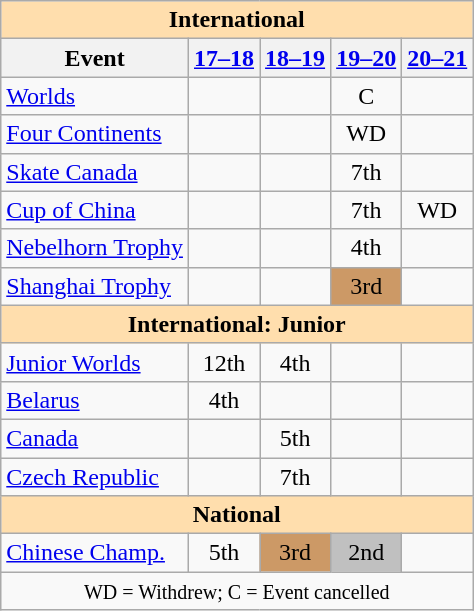<table class="wikitable" style="text-align:center">
<tr>
<th style="background-color: #ffdead; " colspan=5 align=center>International</th>
</tr>
<tr>
<th>Event</th>
<th><a href='#'>17–18</a></th>
<th><a href='#'>18–19</a></th>
<th><a href='#'>19–20</a></th>
<th><a href='#'>20–21</a></th>
</tr>
<tr>
<td align=left><a href='#'>Worlds</a></td>
<td></td>
<td></td>
<td>C</td>
<td></td>
</tr>
<tr>
<td align=left><a href='#'>Four Continents</a></td>
<td></td>
<td></td>
<td>WD</td>
<td></td>
</tr>
<tr>
<td align=left> <a href='#'>Skate Canada</a></td>
<td></td>
<td></td>
<td>7th</td>
<td></td>
</tr>
<tr>
<td align=left> <a href='#'>Cup of China</a></td>
<td></td>
<td></td>
<td>7th</td>
<td>WD</td>
</tr>
<tr>
<td align=left> <a href='#'>Nebelhorn Trophy</a></td>
<td></td>
<td></td>
<td>4th</td>
<td></td>
</tr>
<tr>
<td align=left><a href='#'>Shanghai Trophy</a></td>
<td></td>
<td></td>
<td bgcolor=cc9966>3rd</td>
<td></td>
</tr>
<tr>
<th style="background-color: #ffdead; " colspan=5 align=center>International: Junior</th>
</tr>
<tr>
<td align=left><a href='#'>Junior Worlds</a></td>
<td>12th</td>
<td>4th</td>
<td></td>
<td></td>
</tr>
<tr>
<td align=left> <a href='#'>Belarus</a></td>
<td>4th</td>
<td></td>
<td></td>
<td></td>
</tr>
<tr>
<td align=left> <a href='#'>Canada</a></td>
<td></td>
<td>5th</td>
<td></td>
<td></td>
</tr>
<tr>
<td align=left> <a href='#'>Czech Republic</a></td>
<td></td>
<td>7th</td>
<td></td>
<td></td>
</tr>
<tr>
<th style="background-color: #ffdead; " colspan=5 align=center>National</th>
</tr>
<tr>
<td align=left><a href='#'>Chinese Champ.</a></td>
<td>5th</td>
<td bgcolor=cc9966>3rd</td>
<td bgcolor=silver>2nd</td>
<td></td>
</tr>
<tr>
<td colspan=5 align=center><small> WD = Withdrew; C = Event cancelled </small></td>
</tr>
</table>
